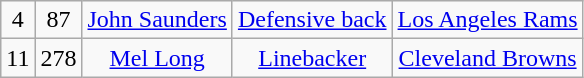<table class="wikitable" style="text-align:center">
<tr>
<td>4</td>
<td>87</td>
<td><a href='#'>John Saunders</a></td>
<td><a href='#'>Defensive back</a></td>
<td><a href='#'>Los Angeles Rams</a></td>
</tr>
<tr>
<td>11</td>
<td>278</td>
<td><a href='#'>Mel Long</a></td>
<td><a href='#'>Linebacker</a></td>
<td><a href='#'>Cleveland Browns</a></td>
</tr>
</table>
